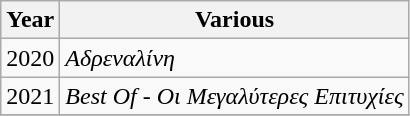<table class="wikitable plainrowheaders sortable">
<tr>
<th scope="col">Year</th>
<th scope="col">Various</th>
</tr>
<tr>
<td>2020</td>
<td><em>Αδρεναλίνη</em></td>
</tr>
<tr>
<td>2021</td>
<td><em>Best Of - Οι Μεγαλύτερες Επιτυχίες</em></td>
</tr>
<tr>
</tr>
</table>
